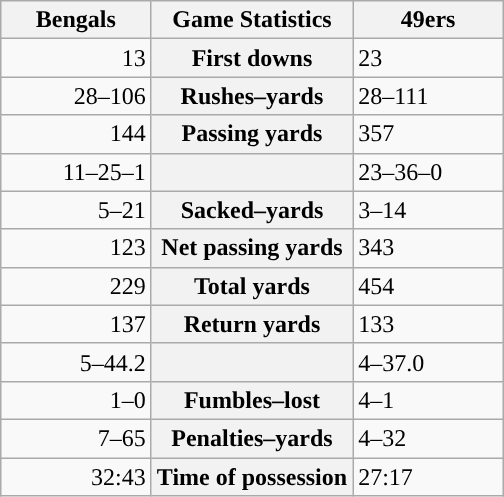<table class="wikitable" style="margin: 1em auto 1em auto">
<tr>
<th style="width:30%;">Bengals</th>
<th style="width:40%;">Game Statistics</th>
<th style="width:30%;">49ers</th>
</tr>
<tr>
<td style="text-align:right;">13</td>
<th>First downs</th>
<td>23</td>
</tr>
<tr>
<td style="text-align:right;">28–106</td>
<th>Rushes–yards</th>
<td>28–111</td>
</tr>
<tr>
<td style="text-align:right;">144</td>
<th>Passing yards</th>
<td>357</td>
</tr>
<tr>
<td style="text-align:right;">11–25–1</td>
<th></th>
<td>23–36–0</td>
</tr>
<tr>
<td style="text-align:right;">5–21</td>
<th>Sacked–yards</th>
<td>3–14</td>
</tr>
<tr>
<td style="text-align:right;">123</td>
<th>Net passing yards</th>
<td>343</td>
</tr>
<tr>
<td style="text-align:right;">229</td>
<th>Total yards</th>
<td>454</td>
</tr>
<tr>
<td style="text-align:right;">137</td>
<th>Return yards</th>
<td>133</td>
</tr>
<tr>
<td style="text-align:right;">5–44.2</td>
<th></th>
<td>4–37.0</td>
</tr>
<tr>
<td style="text-align:right;">1–0</td>
<th>Fumbles–lost</th>
<td>4–1</td>
</tr>
<tr>
<td style="text-align:right;">7–65</td>
<th>Penalties–yards</th>
<td>4–32</td>
</tr>
<tr>
<td style="text-align:right;">32:43</td>
<th>Time of possession</th>
<td>27:17</td>
</tr>
</table>
